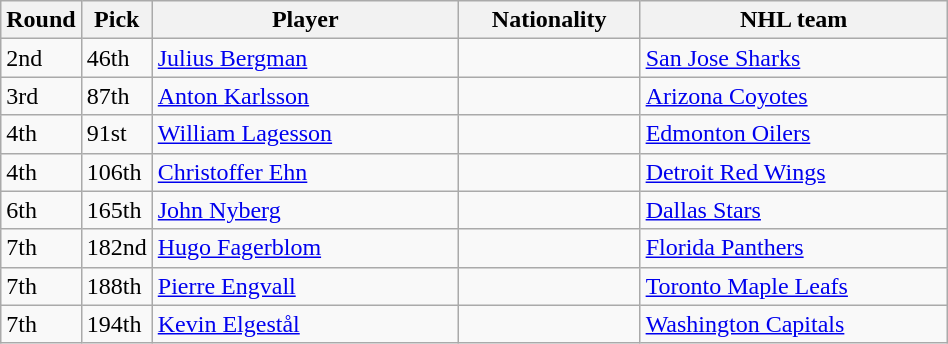<table border="1" width="50%" class="wikitable">
<tr>
<th bgcolor="#DDDDFF" width="5.0%">Round</th>
<th bgcolor="#DDDDFF" width="5.0%">Pick</th>
<th bgcolor="#DDDDFF" width="35.0%">Player</th>
<th bgcolor="#DDDDFF" width="20.0%">Nationality</th>
<th bgcolor="#DDDDFF" width="35.0%">NHL team</th>
</tr>
<tr>
<td>2nd</td>
<td>46th</td>
<td><a href='#'>Julius Bergman</a></td>
<td></td>
<td><a href='#'>San Jose Sharks</a></td>
</tr>
<tr>
<td>3rd</td>
<td>87th</td>
<td><a href='#'>Anton Karlsson</a></td>
<td></td>
<td><a href='#'>Arizona Coyotes</a></td>
</tr>
<tr>
<td>4th</td>
<td>91st</td>
<td><a href='#'>William Lagesson</a></td>
<td></td>
<td><a href='#'>Edmonton Oilers</a></td>
</tr>
<tr>
<td>4th</td>
<td>106th</td>
<td><a href='#'>Christoffer Ehn</a></td>
<td></td>
<td><a href='#'>Detroit Red Wings</a></td>
</tr>
<tr>
<td>6th</td>
<td>165th</td>
<td><a href='#'>John Nyberg</a></td>
<td></td>
<td><a href='#'>Dallas Stars</a></td>
</tr>
<tr>
<td>7th</td>
<td>182nd</td>
<td><a href='#'>Hugo Fagerblom</a></td>
<td></td>
<td><a href='#'>Florida Panthers</a></td>
</tr>
<tr>
<td>7th</td>
<td>188th</td>
<td><a href='#'>Pierre Engvall</a></td>
<td></td>
<td><a href='#'>Toronto Maple Leafs</a></td>
</tr>
<tr>
<td>7th</td>
<td>194th</td>
<td><a href='#'>Kevin Elgestål</a></td>
<td></td>
<td><a href='#'>Washington Capitals</a></td>
</tr>
</table>
